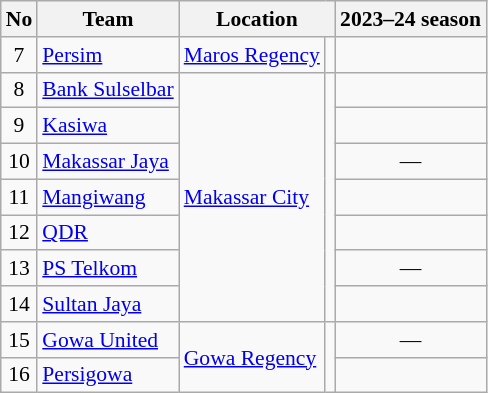<table class="wikitable sortable" style="font-size:90%;">
<tr>
<th>No</th>
<th>Team</th>
<th colspan="2">Location</th>
<th>2023–24 season</th>
</tr>
<tr>
<td align="center">7</td>
<td><a href='#'>Persim</a></td>
<td><a href='#'>Maros Regency</a></td>
<td></td>
<td align=center></td>
</tr>
<tr>
<td align="center">8</td>
<td><a href='#'>Bank Sulselbar</a></td>
<td rowspan="7"><a href='#'>Makassar City</a></td>
<td rowspan="7"></td>
<td align=center></td>
</tr>
<tr>
<td align="center">9</td>
<td><a href='#'>Kasiwa</a></td>
<td align=center></td>
</tr>
<tr>
<td align="center">10</td>
<td><a href='#'>Makassar Jaya</a></td>
<td align=center>—</td>
</tr>
<tr>
<td align="center">11</td>
<td><a href='#'>Mangiwang</a></td>
<td align=center></td>
</tr>
<tr>
<td align="center">12</td>
<td><a href='#'>QDR</a></td>
<td align=center></td>
</tr>
<tr>
<td align="center">13</td>
<td><a href='#'>PS Telkom</a></td>
<td align=center>—</td>
</tr>
<tr>
<td align="center">14</td>
<td><a href='#'>Sultan Jaya</a></td>
<td align=center></td>
</tr>
<tr>
<td align="center">15</td>
<td><a href='#'>Gowa United</a></td>
<td rowspan="2"><a href='#'>Gowa Regency</a></td>
<td rowspan="2"></td>
<td align=center>—</td>
</tr>
<tr>
<td align="center">16</td>
<td><a href='#'>Persigowa</a></td>
<td align=center></td>
</tr>
</table>
